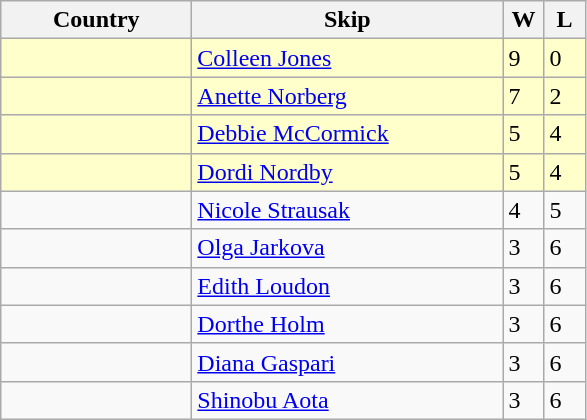<table class="wikitable">
<tr>
<th bgcolor="#efefef" width="120">Country</th>
<th bgcolor="#efefef" width="200">Skip</th>
<th bgcolor="#efefef" width="20">W</th>
<th bgcolor="#efefef" width="20">L</th>
</tr>
<tr bgcolor="#ffffcc">
<td></td>
<td><a href='#'>Colleen Jones</a></td>
<td>9</td>
<td>0</td>
</tr>
<tr bgcolor="#ffffcc">
<td></td>
<td><a href='#'>Anette Norberg</a></td>
<td>7</td>
<td>2</td>
</tr>
<tr bgcolor="#ffffcc">
<td></td>
<td><a href='#'>Debbie McCormick</a></td>
<td>5</td>
<td>4</td>
</tr>
<tr bgcolor="#ffffcc">
<td></td>
<td><a href='#'>Dordi Nordby</a></td>
<td>5</td>
<td>4</td>
</tr>
<tr>
<td></td>
<td><a href='#'>Nicole Strausak</a></td>
<td>4</td>
<td>5</td>
</tr>
<tr>
<td></td>
<td><a href='#'>Olga Jarkova</a></td>
<td>3</td>
<td>6</td>
</tr>
<tr>
<td></td>
<td><a href='#'>Edith Loudon</a></td>
<td>3</td>
<td>6</td>
</tr>
<tr>
<td></td>
<td><a href='#'>Dorthe Holm</a></td>
<td>3</td>
<td>6</td>
</tr>
<tr>
<td></td>
<td><a href='#'>Diana Gaspari</a></td>
<td>3</td>
<td>6</td>
</tr>
<tr>
<td></td>
<td><a href='#'>Shinobu Aota</a></td>
<td>3</td>
<td>6</td>
</tr>
</table>
